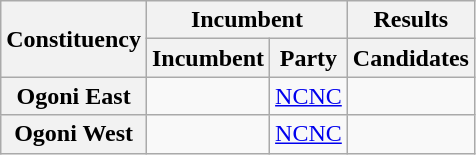<table class="wikitable sortable">
<tr>
<th rowspan="2">Constituency</th>
<th colspan="2">Incumbent</th>
<th>Results</th>
</tr>
<tr valign="bottom">
<th>Incumbent</th>
<th>Party</th>
<th>Candidates</th>
</tr>
<tr>
<th>Ogoni East</th>
<td></td>
<td><a href='#'>NCNC</a></td>
<td nowrap=""></td>
</tr>
<tr>
<th>Ogoni West</th>
<td></td>
<td><a href='#'>NCNC</a></td>
<td nowrap=""></td>
</tr>
</table>
